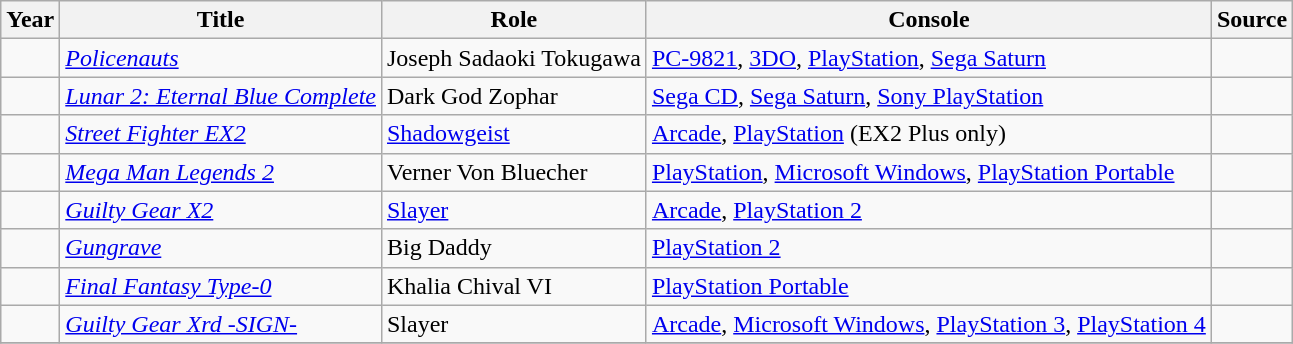<table class="wikitable sortable">
<tr>
<th>Year</th>
<th>Title</th>
<th>Role</th>
<th>Console</th>
<th>Source</th>
</tr>
<tr>
<td></td>
<td><em><a href='#'>Policenauts</a></em></td>
<td>Joseph Sadaoki Tokugawa</td>
<td><a href='#'>PC-9821</a>, <a href='#'>3DO</a>, <a href='#'>PlayStation</a>, <a href='#'>Sega Saturn</a></td>
<td></td>
</tr>
<tr>
<td></td>
<td><em><a href='#'>Lunar 2: Eternal Blue Complete</a></em></td>
<td>Dark God Zophar</td>
<td><a href='#'>Sega CD</a>, <a href='#'>Sega Saturn</a>, <a href='#'>Sony PlayStation</a></td>
<td></td>
</tr>
<tr>
<td></td>
<td><em><a href='#'>Street Fighter EX2</a></em></td>
<td><a href='#'>Shadowgeist</a></td>
<td><a href='#'>Arcade</a>, <a href='#'>PlayStation</a> (EX2 Plus only)</td>
<td></td>
</tr>
<tr>
<td></td>
<td><em><a href='#'>Mega Man Legends 2</a></em></td>
<td>Verner Von Bluecher</td>
<td><a href='#'>PlayStation</a>, <a href='#'>Microsoft Windows</a>, <a href='#'>PlayStation Portable</a></td>
<td></td>
</tr>
<tr>
<td></td>
<td><em><a href='#'>Guilty Gear X2</a></em></td>
<td><a href='#'>Slayer</a></td>
<td><a href='#'>Arcade</a>, <a href='#'>PlayStation 2</a></td>
<td></td>
</tr>
<tr>
<td></td>
<td><em><a href='#'>Gungrave</a></em></td>
<td>Big Daddy</td>
<td><a href='#'>PlayStation 2</a></td>
<td></td>
</tr>
<tr>
<td></td>
<td><em><a href='#'>Final Fantasy Type-0</a></em></td>
<td>Khalia Chival VI</td>
<td><a href='#'>PlayStation Portable</a></td>
<td></td>
</tr>
<tr>
<td></td>
<td><em><a href='#'>Guilty Gear Xrd -SIGN-</a></em></td>
<td>Slayer</td>
<td><a href='#'>Arcade</a>, <a href='#'>Microsoft Windows</a>, <a href='#'>PlayStation 3</a>, <a href='#'>PlayStation 4</a></td>
<td></td>
</tr>
<tr>
</tr>
</table>
